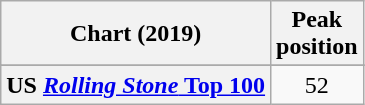<table class="wikitable plainrowheaders sortable" style="text-align:center">
<tr>
<th scope="col">Chart (2019)</th>
<th scope="col">Peak<br>position</th>
</tr>
<tr>
</tr>
<tr>
</tr>
<tr>
<th scope="row">US <a href='#'><em>Rolling Stone</em> Top 100</a></th>
<td>52</td>
</tr>
</table>
